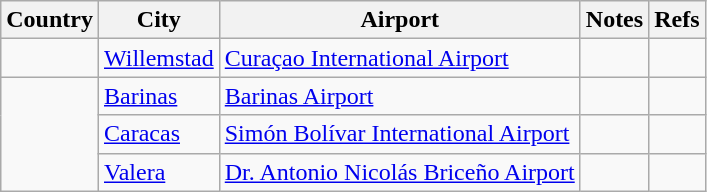<table class="sortable wikitable">
<tr>
<th>Country</th>
<th>City</th>
<th>Airport</th>
<th>Notes</th>
<th class="unsortable">Refs</th>
</tr>
<tr>
<td></td>
<td><a href='#'>Willemstad</a></td>
<td><a href='#'>Curaçao International Airport</a></td>
<td align=center></td>
<td></td>
</tr>
<tr>
<td rowspan=3></td>
<td><a href='#'>Barinas</a></td>
<td><a href='#'>Barinas Airport</a></td>
<td></td>
<td></td>
</tr>
<tr>
<td><a href='#'>Caracas</a></td>
<td><a href='#'>Simón Bolívar International Airport</a></td>
<td align=center></td>
<td></td>
</tr>
<tr>
<td><a href='#'>Valera</a></td>
<td><a href='#'>Dr. Antonio Nicolás Briceño Airport</a></td>
<td align=center></td>
<td></td>
</tr>
</table>
